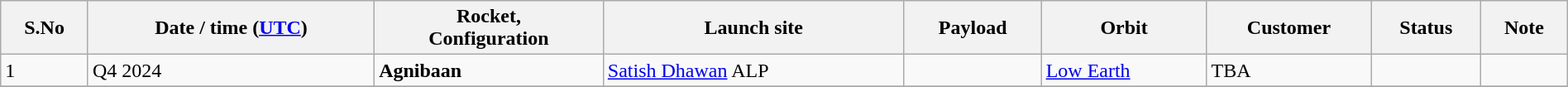<table class="wikitable plainrowheaders" style="width: 100%;">
<tr>
<th scope="col">S.No</th>
<th scope="col">Date / time (<a href='#'>UTC</a>)</th>
<th scope="col">Rocket,<br>Configuration</th>
<th scope="col">Launch site</th>
<th scope="col">Payload</th>
<th scope="col">Orbit</th>
<th>Customer</th>
<th>Status</th>
<th>Note</th>
</tr>
<tr>
<td>1</td>
<td>Q4 2024</td>
<td><strong>Agnibaan</strong></td>
<td><a href='#'>Satish Dhawan</a> ALP</td>
<td></td>
<td><a href='#'>Low Earth</a></td>
<td>TBA</td>
<td></td>
<td></td>
</tr>
<tr>
</tr>
</table>
